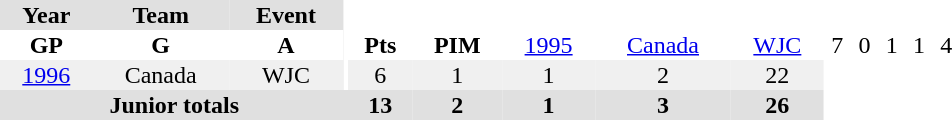<table border="0" cellpadding="1" cellspacing="0" ID="Table3" style="text-align:center; width:40em">
<tr bgcolor="#e0e0e0">
<th>Year</th>
<th>Team</th>
<th>Event</th>
<th rowspan="102" bgcolor="#ffffff"></th>
</tr>
<tr>
<th>GP</th>
<th>G</th>
<th>A</th>
<th>Pts</th>
<th>PIM</th>
<td><a href='#'>1995</a></td>
<td><a href='#'>Canada</a></td>
<td><a href='#'>WJC</a></td>
<td>7</td>
<td>0</td>
<td>1</td>
<td>1</td>
<td>4</td>
</tr>
<tr bgcolor="#f0f0f0">
<td><a href='#'>1996</a></td>
<td>Canada</td>
<td>WJC</td>
<td>6</td>
<td>1</td>
<td>1</td>
<td>2</td>
<td>22</td>
</tr>
<tr bgcolor="#e0e0e0">
<th colspan=4>Junior totals</th>
<th>13</th>
<th>2</th>
<th>1</th>
<th>3</th>
<th>26</th>
</tr>
</table>
